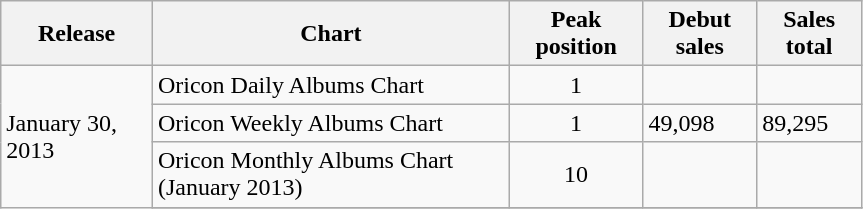<table class="wikitable" width="575px">
<tr>
<th>Release</th>
<th>Chart</th>
<th>Peak position</th>
<th>Debut sales</th>
<th>Sales total</th>
</tr>
<tr>
<td rowspan="4">January 30, 2013</td>
<td>Oricon Daily Albums Chart</td>
<td align="center">1</td>
<td></td>
<td></td>
</tr>
<tr>
<td>Oricon Weekly Albums Chart</td>
<td align="center">1</td>
<td>49,098</td>
<td>89,295</td>
</tr>
<tr>
<td>Oricon Monthly Albums Chart (January 2013)</td>
<td align="center">10</td>
<td></td>
<td></td>
</tr>
<tr>
</tr>
</table>
